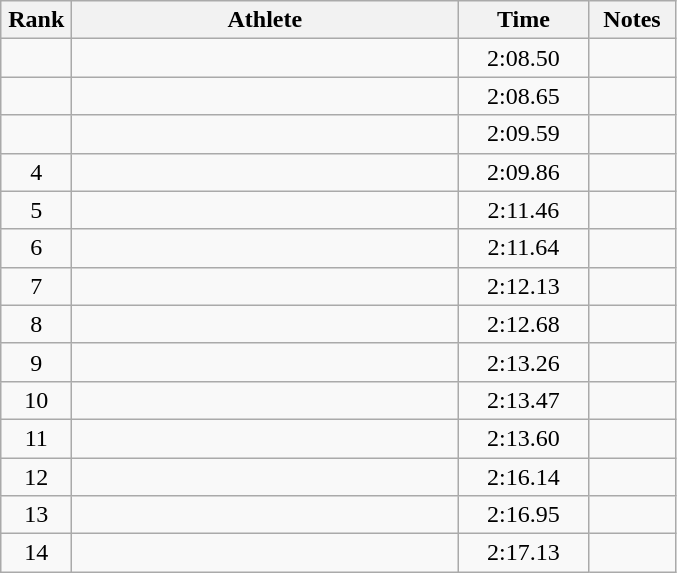<table class=wikitable style="text-align:center">
<tr>
<th width=40>Rank</th>
<th width=250>Athlete</th>
<th width=80>Time</th>
<th width=50>Notes</th>
</tr>
<tr>
<td></td>
<td align=left></td>
<td>2:08.50</td>
<td></td>
</tr>
<tr>
<td></td>
<td align=left></td>
<td>2:08.65</td>
<td></td>
</tr>
<tr>
<td></td>
<td align=left></td>
<td>2:09.59</td>
<td></td>
</tr>
<tr>
<td>4</td>
<td align=left></td>
<td>2:09.86</td>
<td></td>
</tr>
<tr>
<td>5</td>
<td align=left></td>
<td>2:11.46</td>
<td></td>
</tr>
<tr>
<td>6</td>
<td align=left></td>
<td>2:11.64</td>
<td></td>
</tr>
<tr>
<td>7</td>
<td align=left></td>
<td>2:12.13</td>
<td></td>
</tr>
<tr>
<td>8</td>
<td align=left></td>
<td>2:12.68</td>
<td></td>
</tr>
<tr>
<td>9</td>
<td align=left></td>
<td>2:13.26</td>
<td></td>
</tr>
<tr>
<td>10</td>
<td align=left></td>
<td>2:13.47</td>
<td></td>
</tr>
<tr>
<td>11</td>
<td align=left></td>
<td>2:13.60</td>
<td></td>
</tr>
<tr>
<td>12</td>
<td align=left></td>
<td>2:16.14</td>
<td></td>
</tr>
<tr>
<td>13</td>
<td align=left></td>
<td>2:16.95</td>
<td></td>
</tr>
<tr>
<td>14</td>
<td align=left></td>
<td>2:17.13</td>
<td></td>
</tr>
</table>
